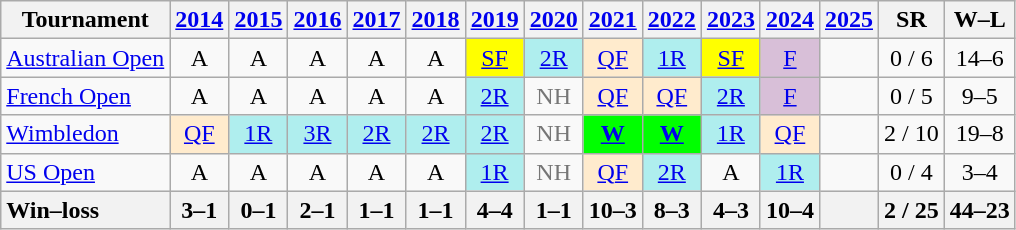<table class=wikitable style=text-align:center>
<tr>
<th>Tournament</th>
<th><a href='#'>2014</a></th>
<th><a href='#'>2015</a></th>
<th><a href='#'>2016</a></th>
<th><a href='#'>2017</a></th>
<th><a href='#'>2018</a></th>
<th><a href='#'>2019</a></th>
<th><a href='#'>2020</a></th>
<th><a href='#'>2021</a></th>
<th><a href='#'>2022</a></th>
<th><a href='#'>2023</a></th>
<th><a href='#'>2024</a></th>
<th><a href='#'>2025</a></th>
<th>SR</th>
<th>W–L</th>
</tr>
<tr>
<td align=left><a href='#'>Australian Open</a></td>
<td>A</td>
<td>A</td>
<td>A</td>
<td>A</td>
<td>A</td>
<td bgcolor=yellow><a href='#'>SF</a></td>
<td bgcolor=afeeee><a href='#'>2R</a></td>
<td bgcolor=ffebcd><a href='#'>QF</a></td>
<td bgcolor=afeeee><a href='#'>1R</a></td>
<td bgcolor=yellow><a href='#'>SF</a></td>
<td bgcolor=thistle><a href='#'>F</a></td>
<td></td>
<td>0 / 6</td>
<td>14–6</td>
</tr>
<tr>
<td align=left><a href='#'>French Open</a></td>
<td>A</td>
<td>A</td>
<td>A</td>
<td>A</td>
<td>A</td>
<td bgcolor=afeeee><a href='#'>2R</a></td>
<td style=color:#767676>NH</td>
<td bgcolor=ffebcd><a href='#'>QF</a></td>
<td bgcolor=ffebcd><a href='#'>QF</a></td>
<td bgcolor=afeeee><a href='#'>2R</a></td>
<td bgcolor=thistle><a href='#'>F</a></td>
<td></td>
<td>0 / 5</td>
<td>9–5</td>
</tr>
<tr>
<td align=left><a href='#'>Wimbledon</a></td>
<td bgcolor=ffebcd><a href='#'>QF</a></td>
<td bgcolor=afeeee><a href='#'>1R</a></td>
<td bgcolor=afeeee><a href='#'>3R</a></td>
<td bgcolor=afeeee><a href='#'>2R</a></td>
<td bgcolor=afeeee><a href='#'>2R</a></td>
<td bgcolor=afeeee><a href='#'>2R</a></td>
<td style=color:#767676>NH</td>
<td bgcolor=lime><strong><a href='#'>W</a></strong></td>
<td bgcolor=lime><strong><a href='#'>W</a></strong></td>
<td bgcolor=afeeee><a href='#'>1R</a></td>
<td bgcolor=ffebcd><a href='#'>QF</a></td>
<td></td>
<td>2 / 10</td>
<td>19–8</td>
</tr>
<tr>
<td align=left><a href='#'>US Open</a></td>
<td>A</td>
<td>A</td>
<td>A</td>
<td>A</td>
<td>A</td>
<td bgcolor=afeeee><a href='#'>1R</a></td>
<td style=color:#767676>NH</td>
<td bgcolor=ffebcd><a href='#'>QF</a></td>
<td bgcolor=afeeee><a href='#'>2R</a></td>
<td>A</td>
<td bgcolor=afeeee><a href='#'>1R</a></td>
<td></td>
<td>0 / 4</td>
<td>3–4</td>
</tr>
<tr style=font-weight:bold;background:#efefef>
<th style=text-align:left>Win–loss</th>
<th>3–1</th>
<th>0–1</th>
<th>2–1</th>
<th>1–1</th>
<th>1–1</th>
<th>4–4</th>
<th>1–1</th>
<th>10–3</th>
<th>8–3</th>
<th>4–3</th>
<th>10–4</th>
<th></th>
<th>2 / 25</th>
<th>44–23</th>
</tr>
</table>
